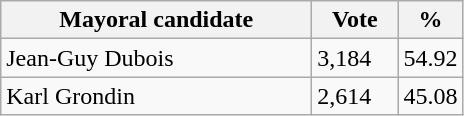<table class="wikitable">
<tr>
<th bgcolor="#DDDDFF" width="200px">Mayoral candidate</th>
<th bgcolor="#DDDDFF" width="50px">Vote</th>
<th bgcolor="#DDDDFF" width="30px">%</th>
</tr>
<tr>
<td>Jean-Guy Dubois</td>
<td>3,184</td>
<td>54.92</td>
</tr>
<tr>
<td>Karl Grondin</td>
<td>2,614</td>
<td>45.08</td>
</tr>
</table>
